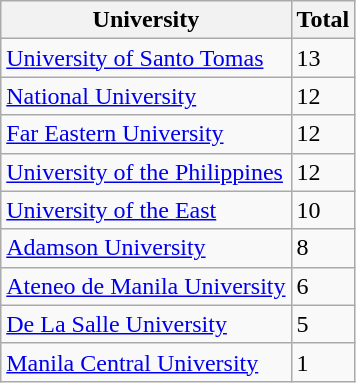<table class="wikitable">
<tr>
<th>University</th>
<th>Total</th>
</tr>
<tr>
<td><a href='#'>University of Santo Tomas</a></td>
<td>13</td>
</tr>
<tr>
<td><a href='#'>National University</a></td>
<td>12</td>
</tr>
<tr>
<td><a href='#'>Far Eastern University</a></td>
<td>12</td>
</tr>
<tr>
<td><a href='#'>University of the Philippines</a></td>
<td>12</td>
</tr>
<tr>
<td><a href='#'>University of the East</a></td>
<td>10</td>
</tr>
<tr>
<td><a href='#'>Adamson University</a></td>
<td>8</td>
</tr>
<tr>
<td><a href='#'>Ateneo de Manila University</a></td>
<td>6</td>
</tr>
<tr>
<td><a href='#'>De La Salle University</a></td>
<td>5</td>
</tr>
<tr>
<td><a href='#'>Manila Central University</a></td>
<td>1</td>
</tr>
</table>
